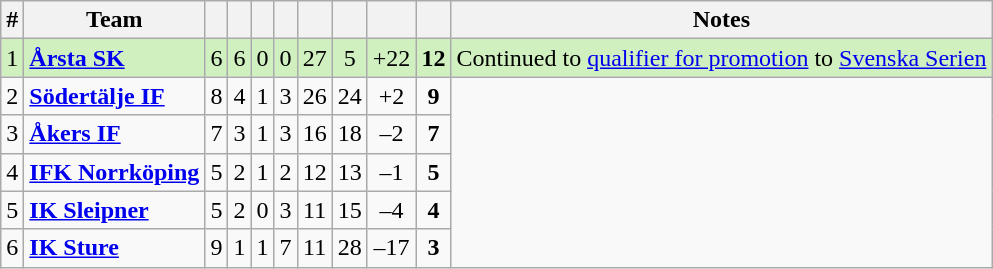<table class="wikitable sortable">
<tr>
<th>#</th>
<th>Team</th>
<th></th>
<th></th>
<th></th>
<th></th>
<th></th>
<th></th>
<th></th>
<th></th>
<th>Notes</th>
</tr>
<tr style="background: #D0F0C0;">
<td>1</td>
<td style="font-weight:bold;"><a href='#'>Årsta SK</a></td>
<td style="text-align: center;">6</td>
<td style="text-align: center;">6</td>
<td style="text-align: center;">0</td>
<td style="text-align: center;">0</td>
<td style="text-align: center;">27</td>
<td style="text-align: center;">5</td>
<td style="text-align: center;">+22</td>
<td style="text-align: center; font-weight:bold;">12</td>
<td>Continued to <a href='#'>qualifier for promotion</a> to <a href='#'>Svenska Serien</a></td>
</tr>
<tr>
<td>2</td>
<td style="font-weight:bold;"><a href='#'>Södertälje IF</a></td>
<td style="text-align: center;">8</td>
<td style="text-align: center;">4</td>
<td style="text-align: center;">1</td>
<td style="text-align: center;">3</td>
<td style="text-align: center;">26</td>
<td style="text-align: center;">24</td>
<td style="text-align: center;">+2</td>
<td style="text-align: center; font-weight:bold;">9</td>
</tr>
<tr>
<td>3</td>
<td style="font-weight:bold;"><a href='#'>Åkers IF</a></td>
<td style="text-align: center;">7</td>
<td style="text-align: center;">3</td>
<td style="text-align: center;">1</td>
<td style="text-align: center;">3</td>
<td style="text-align: center;">16</td>
<td style="text-align: center;">18</td>
<td style="text-align: center;">–2</td>
<td style="text-align: center; font-weight:bold;">7</td>
</tr>
<tr>
<td>4</td>
<td style="font-weight:bold;"><a href='#'>IFK Norrköping</a></td>
<td style="text-align: center;">5</td>
<td style="text-align: center;">2</td>
<td style="text-align: center;">1</td>
<td style="text-align: center;">2</td>
<td style="text-align: center;">12</td>
<td style="text-align: center;">13</td>
<td style="text-align: center;">–1</td>
<td style="text-align: center; font-weight:bold;">5</td>
</tr>
<tr>
<td>5</td>
<td style="font-weight:bold;"><a href='#'>IK Sleipner</a></td>
<td style="text-align: center;">5</td>
<td style="text-align: center;">2</td>
<td style="text-align: center;">0</td>
<td style="text-align: center;">3</td>
<td style="text-align: center;">11</td>
<td style="text-align: center;">15</td>
<td style="text-align: center;">–4</td>
<td style="text-align: center; font-weight:bold;">4</td>
</tr>
<tr>
<td>6</td>
<td style="font-weight:bold;"><a href='#'>IK Sture</a></td>
<td style="text-align: center;">9</td>
<td style="text-align: center;">1</td>
<td style="text-align: center;">1</td>
<td style="text-align: center;">7</td>
<td style="text-align: center;">11</td>
<td style="text-align: center;">28</td>
<td style="text-align: center;">–17</td>
<td style="text-align: center; font-weight:bold;">3</td>
</tr>
</table>
